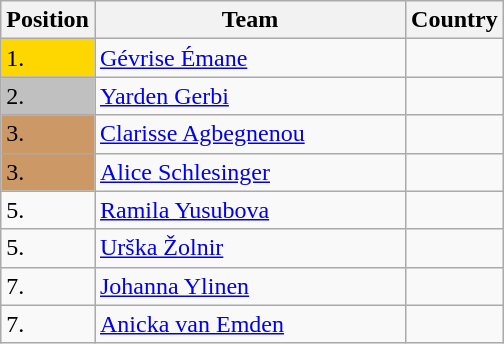<table class=wikitable>
<tr>
<th width=10>Position</th>
<th width=200>Team</th>
<th>Country</th>
</tr>
<tr>
<td bgcolor=gold>1.</td>
<td><a href='#'>Gévrise Émane</a></td>
<td></td>
</tr>
<tr>
<td bgcolor="silver">2.</td>
<td><a href='#'>Yarden Gerbi</a></td>
<td></td>
</tr>
<tr>
<td bgcolor="CC9966">3.</td>
<td><a href='#'>Clarisse Agbegnenou</a></td>
<td></td>
</tr>
<tr>
<td bgcolor="CC9966">3.</td>
<td><a href='#'>Alice Schlesinger</a></td>
<td></td>
</tr>
<tr>
<td>5.</td>
<td><a href='#'>Ramila Yusubova</a></td>
<td></td>
</tr>
<tr>
<td>5.</td>
<td><a href='#'>Urška Žolnir</a></td>
<td></td>
</tr>
<tr>
<td>7.</td>
<td><a href='#'>Johanna Ylinen</a></td>
<td></td>
</tr>
<tr>
<td>7.</td>
<td><a href='#'>Anicka van Emden</a></td>
<td></td>
</tr>
</table>
